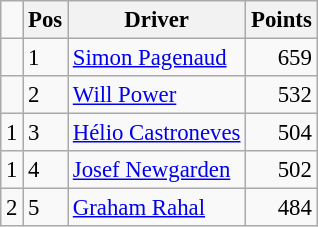<table class="wikitable" style="font-size: 95%;">
<tr>
<td></td>
<th>Pos</th>
<th>Driver</th>
<th>Points</th>
</tr>
<tr>
<td align="left"></td>
<td>1</td>
<td> <a href='#'>Simon Pagenaud</a></td>
<td align="right">659</td>
</tr>
<tr>
<td align="left"></td>
<td>2</td>
<td> <a href='#'>Will Power</a></td>
<td align="right">532</td>
</tr>
<tr>
<td align="left"> 1</td>
<td>3</td>
<td> <a href='#'>Hélio Castroneves</a></td>
<td align="right">504</td>
</tr>
<tr>
<td align="left"> 1</td>
<td>4</td>
<td> <a href='#'>Josef Newgarden</a></td>
<td align="right">502</td>
</tr>
<tr>
<td align="left"> 2</td>
<td>5</td>
<td> <a href='#'>Graham Rahal</a></td>
<td align="right">484</td>
</tr>
</table>
